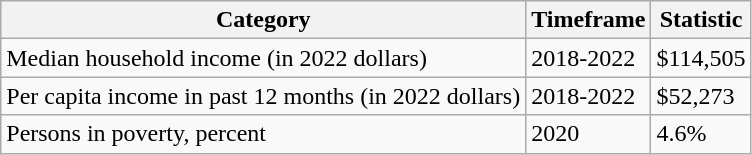<table class="wikitable mw-collapsible">
<tr>
<th>Category</th>
<th>Timeframe</th>
<th>Statistic</th>
</tr>
<tr>
<td>Median household income (in 2022 dollars)</td>
<td>2018-2022</td>
<td>$114,505</td>
</tr>
<tr>
<td>Per capita income in past 12 months (in 2022 dollars)</td>
<td>2018-2022</td>
<td>$52,273</td>
</tr>
<tr>
<td>Persons in poverty, percent</td>
<td>2020</td>
<td>4.6%</td>
</tr>
</table>
